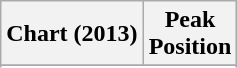<table class="wikitable">
<tr>
<th align="left">Chart (2013)</th>
<th align="left">Peak<br>Position</th>
</tr>
<tr>
</tr>
<tr>
</tr>
</table>
